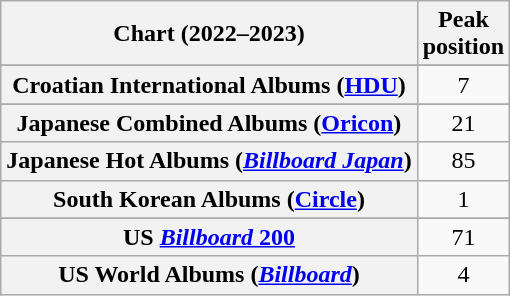<table class="wikitable sortable plainrowheaders" style="text-align:center">
<tr>
<th scope="col">Chart (2022–2023)</th>
<th scope="col">Peak<br>position</th>
</tr>
<tr>
</tr>
<tr>
</tr>
<tr>
<th scope="row">Croatian International Albums (<a href='#'>HDU</a>)</th>
<td>7</td>
</tr>
<tr>
</tr>
<tr>
</tr>
<tr>
</tr>
<tr>
<th scope="row">Japanese Combined Albums (<a href='#'>Oricon</a>)</th>
<td>21</td>
</tr>
<tr>
<th scope="row">Japanese Hot Albums (<em><a href='#'>Billboard Japan</a></em>)</th>
<td>85</td>
</tr>
<tr>
<th scope="row">South Korean Albums (<a href='#'>Circle</a>)</th>
<td>1</td>
</tr>
<tr>
</tr>
<tr>
<th scope="row">US <a href='#'><em>Billboard</em> 200</a></th>
<td>71</td>
</tr>
<tr>
<th scope="row">US World Albums (<em><a href='#'>Billboard</a></em>)</th>
<td>4</td>
</tr>
</table>
